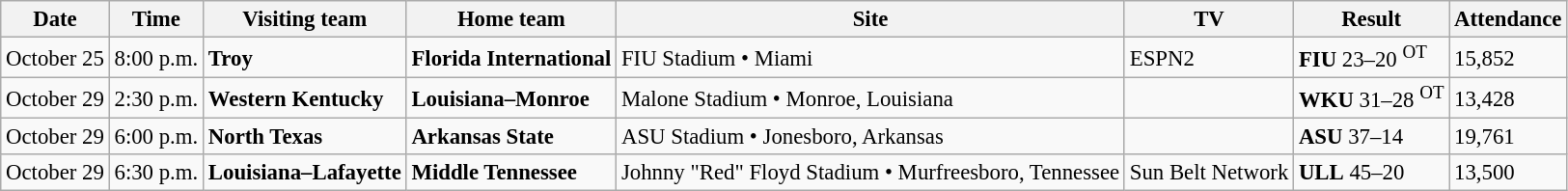<table class="wikitable" style="font-size:95%;">
<tr>
<th>Date</th>
<th>Time</th>
<th>Visiting team</th>
<th>Home team</th>
<th>Site</th>
<th>TV</th>
<th>Result</th>
<th>Attendance</th>
</tr>
<tr>
<td>October 25</td>
<td>8:00 p.m.</td>
<td><strong>Troy</strong></td>
<td><strong>Florida International</strong></td>
<td>FIU Stadium • Miami</td>
<td>ESPN2</td>
<td><strong>FIU</strong> 23–20 <sup>OT</sup></td>
<td>15,852</td>
</tr>
<tr>
<td>October 29</td>
<td>2:30 p.m.</td>
<td><strong>Western Kentucky</strong></td>
<td><strong>Louisiana–Monroe</strong></td>
<td>Malone Stadium • Monroe, Louisiana</td>
<td></td>
<td><strong>WKU</strong> 31–28 <sup>OT</sup></td>
<td>13,428</td>
</tr>
<tr>
<td>October 29</td>
<td>6:00 p.m.</td>
<td><strong>North Texas</strong></td>
<td><strong>Arkansas State</strong></td>
<td>ASU Stadium • Jonesboro, Arkansas</td>
<td></td>
<td><strong>ASU</strong> 37–14</td>
<td>19,761</td>
</tr>
<tr>
<td>October 29</td>
<td>6:30 p.m.</td>
<td><strong>Louisiana–Lafayette</strong></td>
<td><strong>Middle Tennessee</strong></td>
<td>Johnny "Red" Floyd Stadium • Murfreesboro, Tennessee</td>
<td>Sun Belt Network</td>
<td><strong>ULL</strong> 45–20</td>
<td>13,500</td>
</tr>
</table>
